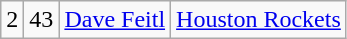<table class="wikitable">
<tr style="text-align:center;" bgcolor="">
<td>2</td>
<td>43</td>
<td><a href='#'>Dave Feitl</a></td>
<td><a href='#'>Houston Rockets</a></td>
</tr>
</table>
